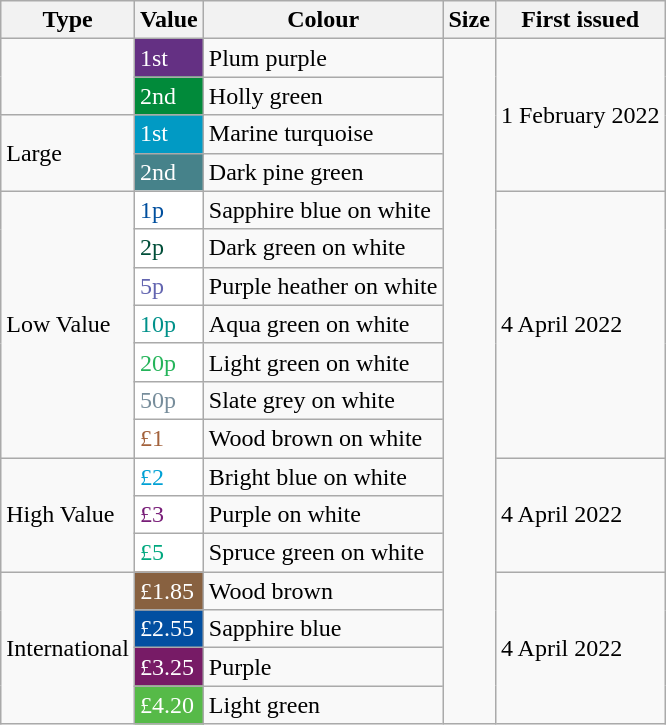<table class=wikitable>
<tr>
<th>Type</th>
<th>Value</th>
<th>Colour</th>
<th>Size</th>
<th>First issued</th>
</tr>
<tr>
<td rowspan="2"></td>
<td style="background:#643083; color:#ffffff">1st</td>
<td>Plum purple</td>
<td rowspan="18"></td>
<td rowspan="4">1 February 2022</td>
</tr>
<tr>
<td style="background:#018a3a; color:#ffffff">2nd</td>
<td>Holly green</td>
</tr>
<tr>
<td rowspan="2"> Large</td>
<td style="background:#019ac4; color:#ffffff">1st</td>
<td>Marine turquoise</td>
</tr>
<tr>
<td style="background:#46828a; color:#ffffff">2nd</td>
<td>Dark pine green</td>
</tr>
<tr>
<td rowspan="7">Low Value</td>
<td style="background:#ffffff; color:#004f9e">1p</td>
<td>Sapphire blue on white</td>
<td rowspan="7">4 April 2022</td>
</tr>
<tr>
<td style="background:#ffffff; color:#004e38">2p</td>
<td>Dark green on white</td>
</tr>
<tr>
<td style="background:#ffffff; color:#6365b0">5p</td>
<td>Purple heather on white</td>
</tr>
<tr>
<td style="background:#ffffff; color:#00918a">10p</td>
<td>Aqua green on white</td>
</tr>
<tr>
<td style="background:#ffffff; color:#25b45a">20p</td>
<td>Light green on white</td>
</tr>
<tr>
<td style="background:#ffffff; color:#778d9b">50p</td>
<td>Slate grey on white</td>
</tr>
<tr>
<td style="background:#ffffff; color:#a3623c">£1</td>
<td>Wood brown on white</td>
</tr>
<tr>
<td rowspan="3">High Value</td>
<td style="background:#ffffff; color:#00a1d5">£2</td>
<td>Bright blue on white</td>
<td rowspan="3">4 April 2022</td>
</tr>
<tr>
<td style="background:#ffffff; color:#781e78">£3</td>
<td>Purple on white</td>
</tr>
<tr>
<td style="background:#ffffff; color:#00a87f">£5</td>
<td>Spruce green on white</td>
</tr>
<tr>
<td rowspan="4">International</td>
<td style="background:#886140; color:#ffffff">£1.85</td>
<td>Wood brown</td>
<td rowspan="4">4 April 2022</td>
</tr>
<tr>
<td style="background:#024fa1; color:#ffffff">£2.55</td>
<td>Sapphire blue</td>
</tr>
<tr>
<td style="background:#771b66; color:#ffffff">£3.25</td>
<td>Purple</td>
</tr>
<tr>
<td style="background:#56ba48; color:#ffffff">£4.20</td>
<td>Light green</td>
</tr>
</table>
